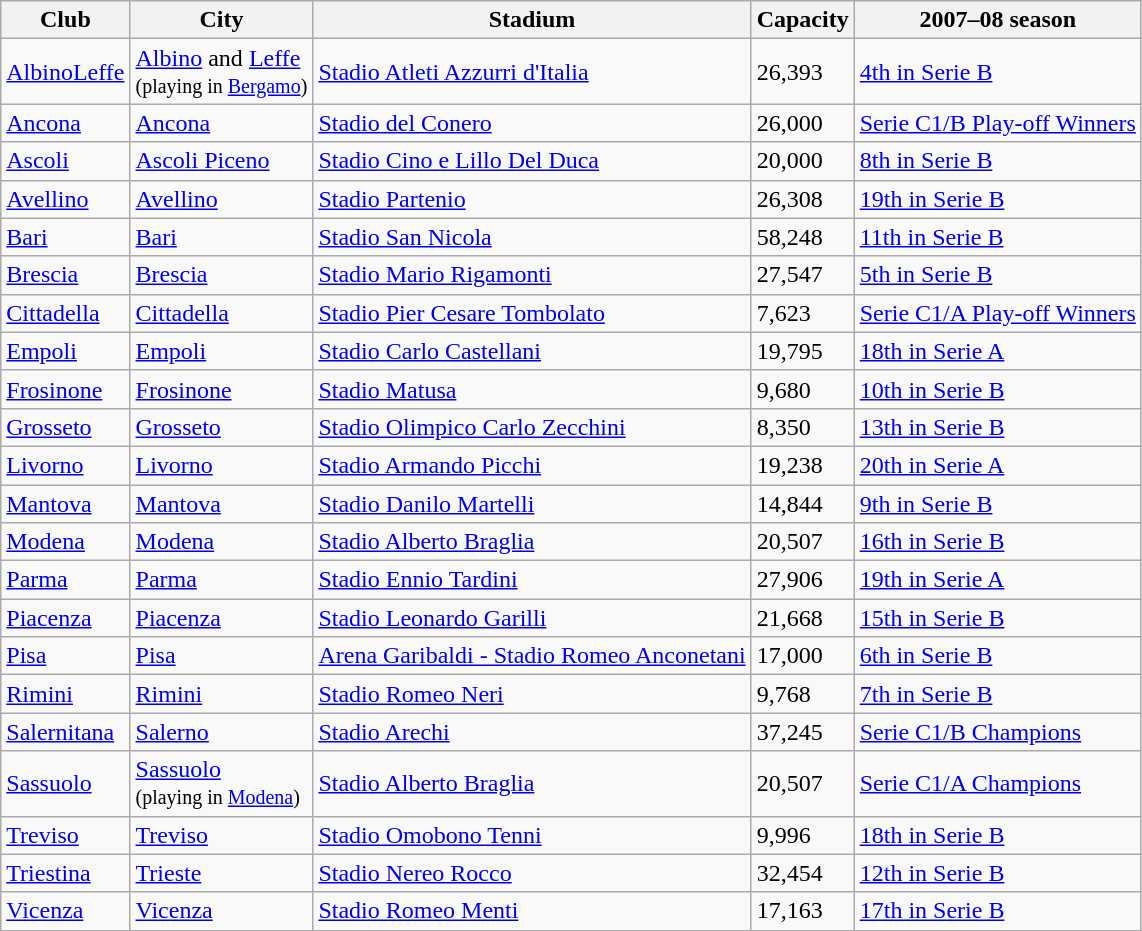<table class="wikitable sortable">
<tr>
<th>Club</th>
<th>City</th>
<th>Stadium</th>
<th>Capacity</th>
<th>2007–08 season</th>
</tr>
<tr>
<td><a href='#'>AlbinoLeffe</a></td>
<td><a href='#'>Albino</a> and <a href='#'>Leffe</a><br><small>(playing in <a href='#'>Bergamo</a>)</small></td>
<td><a href='#'>Stadio Atleti Azzurri d'Italia</a></td>
<td>26,393</td>
<td><a href='#'>4th in Serie B</a></td>
</tr>
<tr>
<td><a href='#'>Ancona</a></td>
<td><a href='#'>Ancona</a></td>
<td><a href='#'>Stadio del Conero</a></td>
<td>26,000</td>
<td><a href='#'>Serie C1/B Play-off Winners</a></td>
</tr>
<tr>
<td><a href='#'>Ascoli</a></td>
<td><a href='#'>Ascoli Piceno</a></td>
<td><a href='#'>Stadio Cino e Lillo Del Duca</a></td>
<td>20,000</td>
<td><a href='#'>8th in Serie B</a></td>
</tr>
<tr>
<td><a href='#'>Avellino</a></td>
<td><a href='#'>Avellino</a></td>
<td><a href='#'>Stadio Partenio</a></td>
<td>26,308</td>
<td><a href='#'>19th in Serie B</a></td>
</tr>
<tr>
<td><a href='#'>Bari</a></td>
<td><a href='#'>Bari</a></td>
<td><a href='#'>Stadio San Nicola</a></td>
<td>58,248</td>
<td><a href='#'>11th in Serie B</a></td>
</tr>
<tr>
<td><a href='#'>Brescia</a></td>
<td><a href='#'>Brescia</a></td>
<td><a href='#'>Stadio Mario Rigamonti</a></td>
<td>27,547</td>
<td><a href='#'>5th in Serie B</a></td>
</tr>
<tr>
<td><a href='#'>Cittadella</a></td>
<td><a href='#'>Cittadella</a></td>
<td><a href='#'>Stadio Pier Cesare Tombolato</a></td>
<td>7,623</td>
<td><a href='#'>Serie C1/A Play-off Winners</a></td>
</tr>
<tr>
<td><a href='#'>Empoli</a></td>
<td><a href='#'>Empoli</a></td>
<td><a href='#'>Stadio Carlo Castellani</a></td>
<td>19,795</td>
<td><a href='#'>18th in Serie A</a></td>
</tr>
<tr>
<td><a href='#'>Frosinone</a></td>
<td><a href='#'>Frosinone</a></td>
<td><a href='#'>Stadio Matusa</a></td>
<td>9,680</td>
<td><a href='#'>10th in Serie B</a></td>
</tr>
<tr>
<td><a href='#'>Grosseto</a></td>
<td><a href='#'>Grosseto</a></td>
<td><a href='#'>Stadio Olimpico Carlo Zecchini</a></td>
<td>8,350</td>
<td><a href='#'>13th in Serie B</a></td>
</tr>
<tr>
<td><a href='#'>Livorno</a></td>
<td><a href='#'>Livorno</a></td>
<td><a href='#'>Stadio Armando Picchi</a></td>
<td>19,238</td>
<td><a href='#'>20th in Serie A</a></td>
</tr>
<tr>
<td><a href='#'>Mantova</a></td>
<td><a href='#'>Mantova</a></td>
<td><a href='#'>Stadio Danilo Martelli</a></td>
<td>14,844</td>
<td><a href='#'>9th in Serie B</a></td>
</tr>
<tr>
<td><a href='#'>Modena</a></td>
<td><a href='#'>Modena</a></td>
<td><a href='#'>Stadio Alberto Braglia</a></td>
<td>20,507</td>
<td><a href='#'>16th in Serie B</a></td>
</tr>
<tr>
<td><a href='#'>Parma</a></td>
<td><a href='#'>Parma</a></td>
<td><a href='#'>Stadio Ennio Tardini</a></td>
<td>27,906</td>
<td><a href='#'>19th in Serie A</a></td>
</tr>
<tr>
<td><a href='#'>Piacenza</a></td>
<td><a href='#'>Piacenza</a></td>
<td><a href='#'>Stadio Leonardo Garilli</a></td>
<td>21,668</td>
<td><a href='#'>15th in Serie B</a></td>
</tr>
<tr>
<td><a href='#'>Pisa</a></td>
<td><a href='#'>Pisa</a></td>
<td><a href='#'>Arena Garibaldi - Stadio Romeo Anconetani</a></td>
<td>17,000</td>
<td><a href='#'>6th in Serie B</a></td>
</tr>
<tr>
<td><a href='#'>Rimini</a></td>
<td><a href='#'>Rimini</a></td>
<td><a href='#'>Stadio Romeo Neri</a></td>
<td>9,768</td>
<td><a href='#'>7th in Serie B</a></td>
</tr>
<tr>
<td><a href='#'>Salernitana</a></td>
<td><a href='#'>Salerno</a></td>
<td><a href='#'>Stadio Arechi</a></td>
<td>37,245</td>
<td><a href='#'>Serie C1/B Champions</a></td>
</tr>
<tr>
<td><a href='#'>Sassuolo</a></td>
<td><a href='#'>Sassuolo</a><br><small>(playing in <a href='#'>Modena</a>)</small></td>
<td><a href='#'>Stadio Alberto Braglia</a></td>
<td>20,507</td>
<td><a href='#'>Serie C1/A Champions</a></td>
</tr>
<tr>
<td><a href='#'>Treviso</a></td>
<td><a href='#'>Treviso</a></td>
<td><a href='#'>Stadio Omobono Tenni</a></td>
<td>9,996</td>
<td><a href='#'>18th in Serie B</a></td>
</tr>
<tr>
<td><a href='#'>Triestina</a></td>
<td><a href='#'>Trieste</a></td>
<td><a href='#'>Stadio Nereo Rocco</a></td>
<td>32,454</td>
<td><a href='#'>12th in Serie B</a></td>
</tr>
<tr>
<td><a href='#'>Vicenza</a></td>
<td><a href='#'>Vicenza</a></td>
<td><a href='#'>Stadio Romeo Menti</a></td>
<td>17,163</td>
<td><a href='#'>17th in Serie B</a></td>
</tr>
</table>
